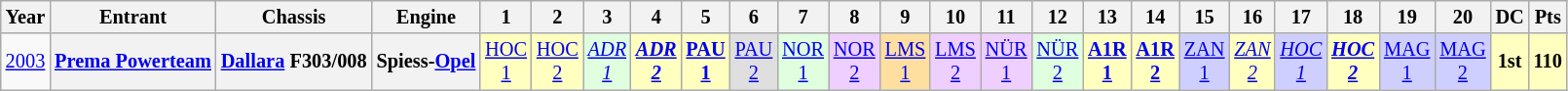<table class="wikitable" style="text-align:center; font-size:85%">
<tr>
<th>Year</th>
<th>Entrant</th>
<th>Chassis</th>
<th>Engine</th>
<th>1</th>
<th>2</th>
<th>3</th>
<th>4</th>
<th>5</th>
<th>6</th>
<th>7</th>
<th>8</th>
<th>9</th>
<th>10</th>
<th>11</th>
<th>12</th>
<th>13</th>
<th>14</th>
<th>15</th>
<th>16</th>
<th>17</th>
<th>18</th>
<th>19</th>
<th>20</th>
<th>DC</th>
<th>Pts</th>
</tr>
<tr>
<td><a href='#'>2003</a></td>
<th nowrap><a href='#'>Prema Powerteam</a></th>
<th nowrap><a href='#'>Dallara</a> F303/008</th>
<th nowrap>Spiess-<a href='#'>Opel</a></th>
<td style="background:#FFFFBF;"><a href='#'>HOC<br>1</a><br></td>
<td style="background:#FFFFBF;"><a href='#'>HOC<br>2</a><br></td>
<td style="background:#DFFFDF;"><em><a href='#'>ADR<br>1</a></em><br></td>
<td style="background:#FFFFBF;"><a href='#'><strong><em>ADR<br>2</em></strong></a><br></td>
<td style="background:#FFFFBF;"><strong><a href='#'>PAU<br>1</a></strong><br></td>
<td style="background:#DFDFDF;"><a href='#'>PAU<br>2</a><br></td>
<td style="background:#DFFFDF;"><a href='#'>NOR<br>1</a><br></td>
<td style="background:#EFCFFF;"><a href='#'>NOR<br>2</a><br></td>
<td style="background:#FFDF9F;"><a href='#'>LMS<br>1</a><br></td>
<td style="background:#EFCFFF;"><a href='#'>LMS<br>2</a><br></td>
<td style="background:#EFCFFF;"><a href='#'>NÜR<br>1</a><br></td>
<td style="background:#DFFFDF;"><a href='#'>NÜR<br>2</a><br></td>
<td style="background:#FFFFBF;"><strong><a href='#'>A1R<br>1</a></strong><br></td>
<td style="background:#FFFFBF;"><strong><a href='#'>A1R<br>2</a></strong><br></td>
<td style="background:#CFCFFF;"><a href='#'>ZAN<br>1</a><br></td>
<td style="background:#FFFFBF;"><em><a href='#'>ZAN<br>2</a></em><br></td>
<td style="background:#CFCFFF;"><em><a href='#'>HOC<br>1</a></em><br></td>
<td style="background:#FFFFBF;"><a href='#'><strong><em>HOC<br>2</em></strong></a><br></td>
<td style="background:#CFCFFF;"><a href='#'>MAG<br>1</a><br></td>
<td style="background:#CFCFFF;"><a href='#'>MAG<br>2</a><br></td>
<th style="background:#FFFFBF;">1st</th>
<th style="background:#FFFFBF;">110</th>
</tr>
</table>
